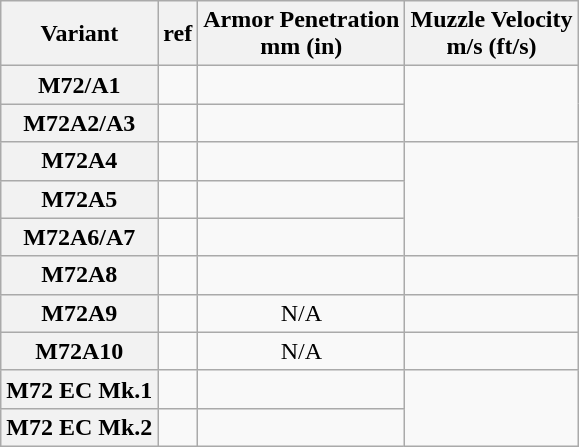<table class="wikitable" style="text-align:center;">
<tr>
<th>Variant</th>
<th>ref</th>
<th>Armor Penetration <br>mm (in)</th>
<th>Muzzle Velocity <br> m/s (ft/s)</th>
</tr>
<tr>
<th>M72/A1</th>
<td></td>
<td></td>
<td rowspan="2"></td>
</tr>
<tr>
<th>M72A2/A3</th>
<td></td>
<td></td>
</tr>
<tr>
<th>M72A4</th>
<td></td>
<td></td>
<td rowspan="3"></td>
</tr>
<tr>
<th>M72A5</th>
<td></td>
<td></td>
</tr>
<tr>
<th>M72A6/A7</th>
<td></td>
<td></td>
</tr>
<tr>
<th>M72A8</th>
<td></td>
<td></td>
<td></td>
</tr>
<tr>
<th>M72A9</th>
<td></td>
<td>N/A</td>
<td></td>
</tr>
<tr>
<th>M72A10</th>
<td></td>
<td>N/A</td>
<td></td>
</tr>
<tr>
<th>M72 EC Mk.1</th>
<td></td>
<td></td>
<td rowspan="2"></td>
</tr>
<tr>
<th>M72 EC Mk.2</th>
<td></td>
<td></td>
</tr>
</table>
